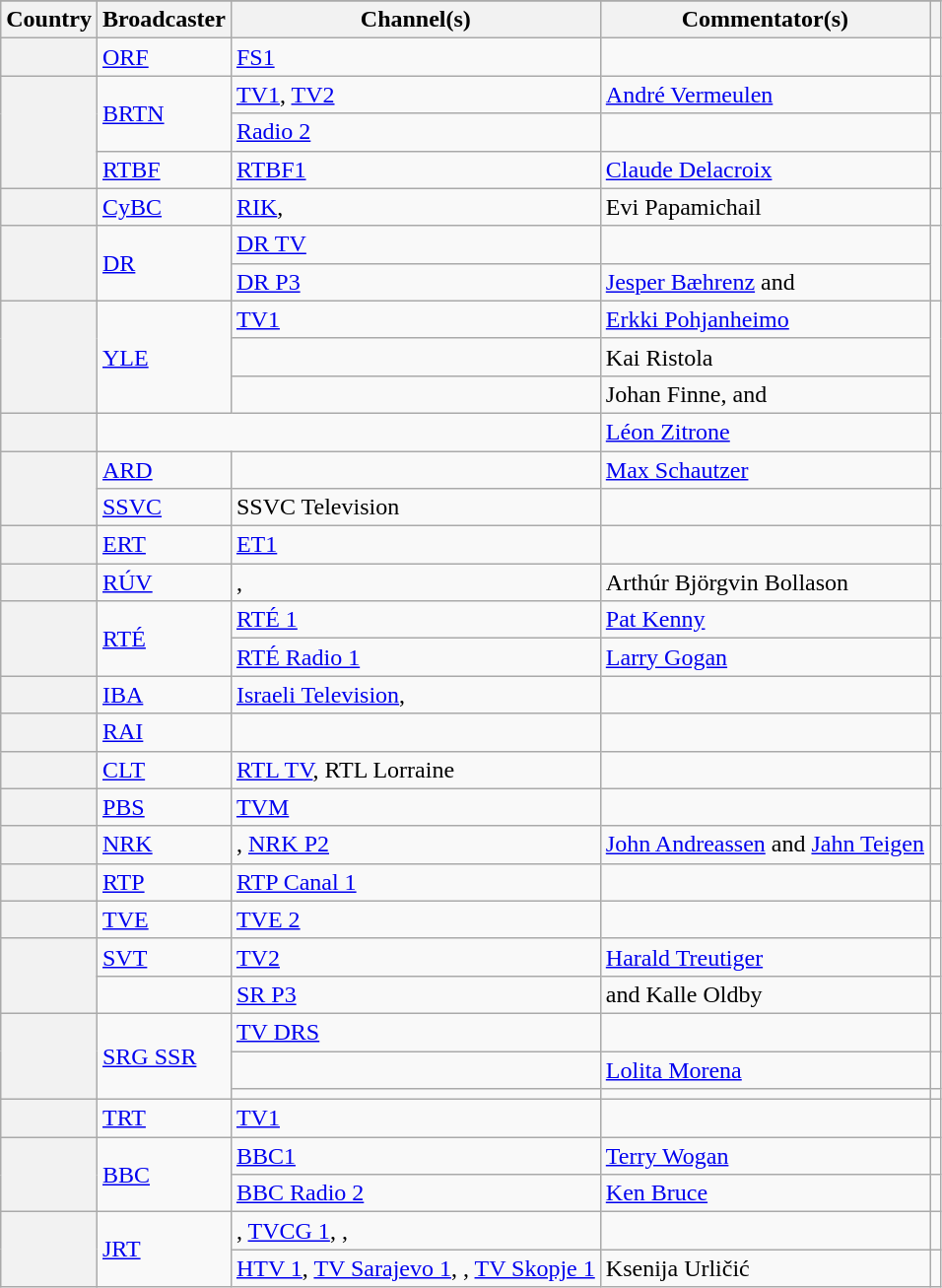<table class="wikitable plainrowheaders sticky-header">
<tr>
</tr>
<tr>
<th scope="col">Country</th>
<th scope="col">Broadcaster</th>
<th scope="col">Channel(s)</th>
<th scope="col">Commentator(s)</th>
<th scope="col"></th>
</tr>
<tr>
<th scope="row"></th>
<td><a href='#'>ORF</a></td>
<td><a href='#'>FS1</a></td>
<td></td>
<td style="text-align:center"></td>
</tr>
<tr>
<th scope="rowgroup" rowspan="3"></th>
<td rowspan="2"><a href='#'>BRTN</a></td>
<td><a href='#'>TV1</a>, <a href='#'>TV2</a></td>
<td><a href='#'>André Vermeulen</a></td>
<td style="text-align:center"></td>
</tr>
<tr>
<td><a href='#'>Radio 2</a></td>
<td></td>
<td style="text-align:center"></td>
</tr>
<tr>
<td><a href='#'>RTBF</a></td>
<td><a href='#'>RTBF1</a></td>
<td><a href='#'>Claude Delacroix</a></td>
<td style="text-align:center"></td>
</tr>
<tr>
<th scope="row"></th>
<td><a href='#'>CyBC</a></td>
<td><a href='#'>RIK</a>, </td>
<td>Evi Papamichail</td>
<td style="text-align:center"></td>
</tr>
<tr>
<th scope="rowgroup" rowspan="2"></th>
<td rowspan="2"><a href='#'>DR</a></td>
<td><a href='#'>DR TV</a></td>
<td></td>
<td rowspan="2" style="text-align:center"></td>
</tr>
<tr>
<td><a href='#'>DR P3</a></td>
<td><a href='#'>Jesper Bæhrenz</a> and </td>
</tr>
<tr>
<th scope="rowgroup" rowspan="3"></th>
<td rowspan="3"><a href='#'>YLE</a></td>
<td><a href='#'>TV1</a></td>
<td><a href='#'>Erkki Pohjanheimo</a></td>
<td rowspan="3" style="text-align:center"></td>
</tr>
<tr>
<td></td>
<td>Kai Ristola</td>
</tr>
<tr>
<td></td>
<td>Johan Finne,  and </td>
</tr>
<tr>
<th scope="row"></th>
<td colspan="2"></td>
<td><a href='#'>Léon Zitrone</a></td>
<td style="text-align:center"></td>
</tr>
<tr>
<th scope="rowgroup" rowspan="2"></th>
<td><a href='#'>ARD</a></td>
<td></td>
<td><a href='#'>Max Schautzer</a></td>
<td style="text-align:center"></td>
</tr>
<tr>
<td><a href='#'>SSVC</a></td>
<td>SSVC Television</td>
<td></td>
<td style="text-align:center"></td>
</tr>
<tr>
<th scope="row"></th>
<td><a href='#'>ERT</a></td>
<td><a href='#'>ET1</a></td>
<td></td>
<td style="text-align:center"></td>
</tr>
<tr>
<th scope="row"></th>
<td><a href='#'>RÚV</a></td>
<td>, </td>
<td>Arthúr Björgvin Bollason</td>
<td style="text-align:center"></td>
</tr>
<tr>
<th scope="rowgroup" rowspan="2"></th>
<td rowspan="2"><a href='#'>RTÉ</a></td>
<td><a href='#'>RTÉ 1</a></td>
<td><a href='#'>Pat Kenny</a></td>
<td style="text-align:center"></td>
</tr>
<tr>
<td><a href='#'>RTÉ Radio 1</a></td>
<td><a href='#'>Larry Gogan</a></td>
<td style="text-align:center"></td>
</tr>
<tr>
<th scope="row"></th>
<td><a href='#'>IBA</a></td>
<td><a href='#'>Israeli Television</a>, </td>
<td></td>
<td style="text-align:center"></td>
</tr>
<tr>
<th scope="row"></th>
<td><a href='#'>RAI</a></td>
<td></td>
<td></td>
<td style="text-align:center"></td>
</tr>
<tr>
<th scope="row"></th>
<td><a href='#'>CLT</a></td>
<td><a href='#'>RTL TV</a>, RTL Lorraine</td>
<td></td>
<td style="text-align:center"></td>
</tr>
<tr>
<th scope="row"></th>
<td><a href='#'>PBS</a></td>
<td><a href='#'>TVM</a></td>
<td></td>
<td style="text-align:center"></td>
</tr>
<tr>
<th scope="row"></th>
<td><a href='#'>NRK</a></td>
<td>, <a href='#'>NRK P2</a></td>
<td><a href='#'>John Andreassen</a> and <a href='#'>Jahn Teigen</a></td>
<td style="text-align:center"></td>
</tr>
<tr>
<th scope="row"></th>
<td><a href='#'>RTP</a></td>
<td><a href='#'>RTP Canal 1</a></td>
<td></td>
<td style="text-align:center"></td>
</tr>
<tr>
<th scope="row"></th>
<td><a href='#'>TVE</a></td>
<td><a href='#'>TVE 2</a></td>
<td></td>
<td style="text-align:center"></td>
</tr>
<tr>
<th scope="rowgroup" rowspan="2"></th>
<td><a href='#'>SVT</a></td>
<td><a href='#'>TV2</a></td>
<td><a href='#'>Harald Treutiger</a></td>
<td style="text-align:center"></td>
</tr>
<tr>
<td></td>
<td><a href='#'>SR P3</a></td>
<td> and Kalle Oldby</td>
<td style="text-align:center"></td>
</tr>
<tr>
<th scope="row" rowspan="3"></th>
<td rowspan="3"><a href='#'>SRG SSR</a></td>
<td><a href='#'>TV DRS</a></td>
<td></td>
<td style="text-align:center"></td>
</tr>
<tr>
<td></td>
<td><a href='#'>Lolita Morena</a></td>
<td style="text-align:center"></td>
</tr>
<tr>
<td></td>
<td></td>
<td style="text-align:center"></td>
</tr>
<tr>
<th scope="row"></th>
<td><a href='#'>TRT</a></td>
<td><a href='#'>TV1</a></td>
<td></td>
<td style="text-align:center"></td>
</tr>
<tr>
<th scope="rowgroup" rowspan="2"></th>
<td rowspan="2"><a href='#'>BBC</a></td>
<td><a href='#'>BBC1</a></td>
<td><a href='#'>Terry Wogan</a></td>
<td style="text-align:center"></td>
</tr>
<tr>
<td><a href='#'>BBC Radio 2</a></td>
<td><a href='#'>Ken Bruce</a></td>
<td style="text-align:center"></td>
</tr>
<tr>
<th scope="rowgroup" rowspan="2"></th>
<td rowspan="2"><a href='#'>JRT</a></td>
<td>, <a href='#'>TVCG 1</a>, , </td>
<td></td>
<td style="text-align:center"></td>
</tr>
<tr>
<td><a href='#'>HTV 1</a>, <a href='#'>TV Sarajevo 1</a>, , <a href='#'>TV Skopje 1</a></td>
<td>Ksenija Urličić</td>
<td style="text-align:center"></td>
</tr>
</table>
